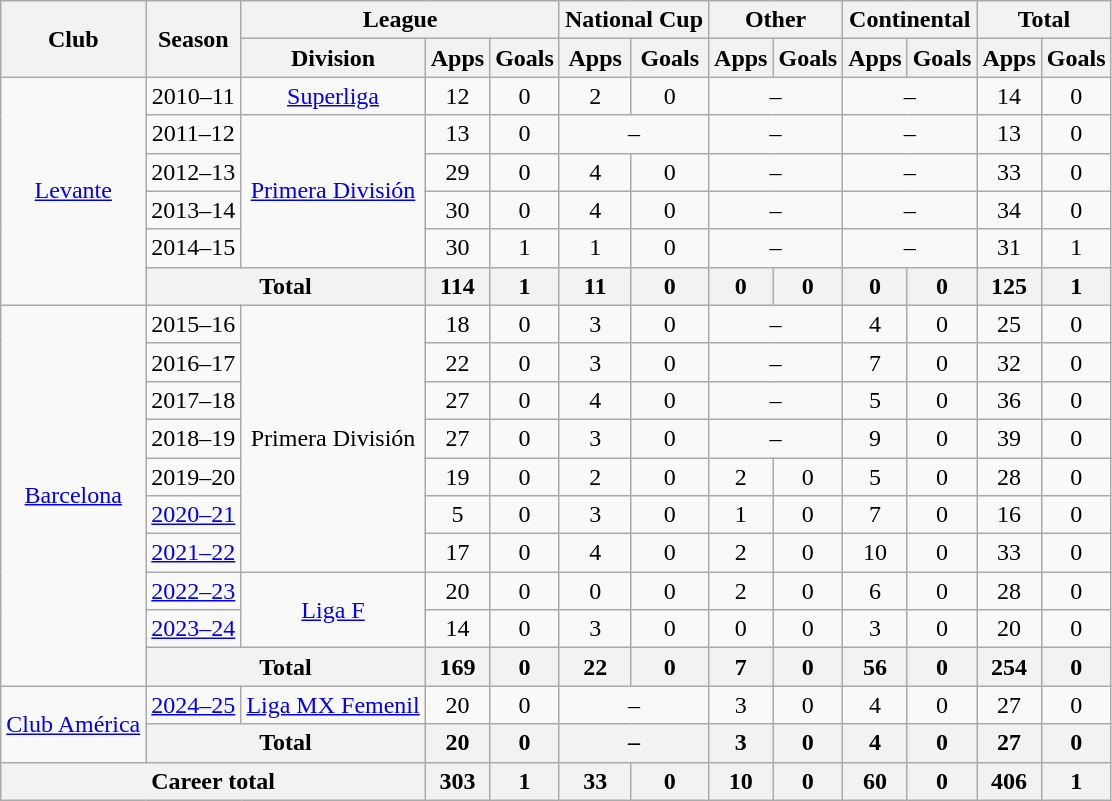<table class="wikitable" style="text-align:center">
<tr>
<th rowspan="2">Club</th>
<th rowspan="2">Season</th>
<th colspan="3">League</th>
<th colspan="2">National Cup</th>
<th colspan="2">Other</th>
<th colspan="2">Continental </th>
<th colspan="2">Total</th>
</tr>
<tr>
<th>Division</th>
<th>Apps</th>
<th>Goals</th>
<th>Apps</th>
<th>Goals</th>
<th>Apps</th>
<th>Goals</th>
<th>Apps</th>
<th>Goals</th>
<th>Apps</th>
<th>Goals</th>
</tr>
<tr>
<td rowspan="6"><a href='#'>Levante</a></td>
<td>2010–11</td>
<td><a href='#'>Superliga</a></td>
<td>12</td>
<td>0</td>
<td>2</td>
<td>0</td>
<td colspan="2">–</td>
<td colspan="2">–</td>
<td>14</td>
<td>0</td>
</tr>
<tr>
<td>2011–12</td>
<td rowspan="4"><a href='#'>Primera División</a></td>
<td>13</td>
<td>0</td>
<td colspan="2">–</td>
<td colspan="2">–</td>
<td colspan="2">–</td>
<td>13</td>
<td>0</td>
</tr>
<tr>
<td>2012–13</td>
<td>29</td>
<td>0</td>
<td>4</td>
<td>0</td>
<td colspan="2">–</td>
<td colspan="2">–</td>
<td>33</td>
<td>0</td>
</tr>
<tr>
<td>2013–14</td>
<td>30</td>
<td>0</td>
<td>4</td>
<td>0</td>
<td colspan="2">–</td>
<td colspan="2">–</td>
<td>34</td>
<td>0</td>
</tr>
<tr>
<td>2014–15</td>
<td>30</td>
<td>1</td>
<td>1</td>
<td>0</td>
<td colspan="2">–</td>
<td colspan="2">–</td>
<td>31</td>
<td>1</td>
</tr>
<tr>
<th colspan="2">Total</th>
<th>114</th>
<th>1</th>
<th>11</th>
<th>0</th>
<th>0</th>
<th>0</th>
<th>0</th>
<th>0</th>
<th>125</th>
<th>1</th>
</tr>
<tr>
<td rowspan="10"><a href='#'>Barcelona</a></td>
<td>2015–16</td>
<td rowspan="7">Primera División</td>
<td>18</td>
<td>0</td>
<td>3</td>
<td>0</td>
<td colspan="2">–</td>
<td>4</td>
<td>0</td>
<td>25</td>
<td>0</td>
</tr>
<tr>
<td>2016–17</td>
<td>22</td>
<td>0</td>
<td>3</td>
<td>0</td>
<td colspan="2">–</td>
<td>7</td>
<td>0</td>
<td>32</td>
<td>0</td>
</tr>
<tr>
<td>2017–18</td>
<td>27</td>
<td>0</td>
<td>4</td>
<td>0</td>
<td colspan="2">–</td>
<td>5</td>
<td>0</td>
<td>36</td>
<td>0</td>
</tr>
<tr>
<td>2018–19</td>
<td>27</td>
<td>0</td>
<td>3</td>
<td>0</td>
<td colspan="2">–</td>
<td>9</td>
<td>0</td>
<td>39</td>
<td>0</td>
</tr>
<tr>
<td>2019–20</td>
<td>19</td>
<td>0</td>
<td>2</td>
<td>0</td>
<td>2</td>
<td>0</td>
<td>5</td>
<td>0</td>
<td>28</td>
<td>0</td>
</tr>
<tr>
<td><a href='#'>2020–21</a></td>
<td>5</td>
<td>0</td>
<td>3</td>
<td>0</td>
<td>1</td>
<td>0</td>
<td>7</td>
<td>0</td>
<td>16</td>
<td>0</td>
</tr>
<tr>
<td><a href='#'>2021–22</a></td>
<td>17</td>
<td>0</td>
<td>4</td>
<td>0</td>
<td>2</td>
<td>0</td>
<td>10</td>
<td>0</td>
<td>33</td>
<td>0</td>
</tr>
<tr>
<td><a href='#'>2022–23</a></td>
<td rowspan="2"><a href='#'>Liga F</a></td>
<td>20</td>
<td>0</td>
<td>0</td>
<td>0</td>
<td>2</td>
<td>0</td>
<td>6</td>
<td>0</td>
<td>28</td>
<td>0</td>
</tr>
<tr>
<td><a href='#'>2023–24</a></td>
<td>14</td>
<td>0</td>
<td>3</td>
<td>0</td>
<td>0</td>
<td>0</td>
<td>3</td>
<td>0</td>
<td>20</td>
<td>0</td>
</tr>
<tr>
<th colspan="2">Total</th>
<th>169</th>
<th>0</th>
<th>22</th>
<th>0</th>
<th>7</th>
<th>0</th>
<th>56</th>
<th>0</th>
<th>254</th>
<th>0</th>
</tr>
<tr>
<td rowspan="2"><a href='#'>Club América</a></td>
<td><a href='#'>2024–25</a></td>
<td><a href='#'>Liga MX Femenil</a></td>
<td>20</td>
<td>0</td>
<td colspan="2">–</td>
<td>3</td>
<td>0</td>
<td>4</td>
<td>0</td>
<td>27</td>
<td>0</td>
</tr>
<tr>
<th colspan="2">Total</th>
<th>20</th>
<th>0</th>
<th colspan="2">–</th>
<th>3</th>
<th>0</th>
<th>4</th>
<th>0</th>
<th>27</th>
<th>0</th>
</tr>
<tr>
<th colspan="3">Career total</th>
<th>303</th>
<th>1</th>
<th>33</th>
<th>0</th>
<th>10</th>
<th>0</th>
<th>60</th>
<th>0</th>
<th>406</th>
<th>1</th>
</tr>
</table>
